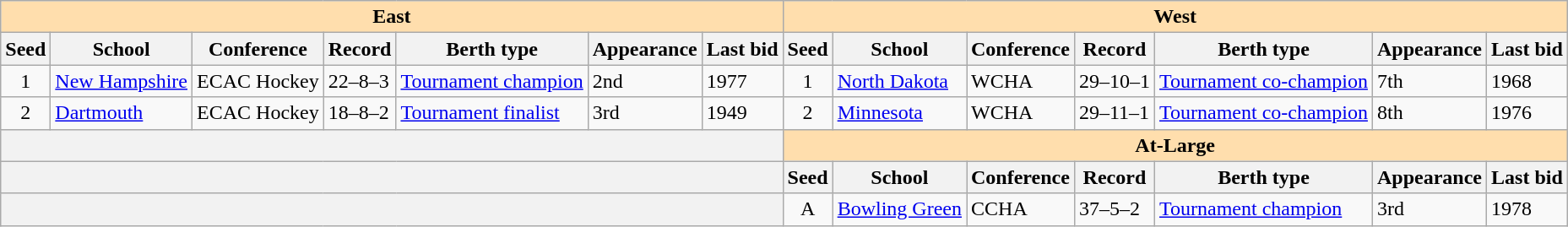<table class="wikitable">
<tr>
<th colspan="7" style="background:#ffdead;">East</th>
<th colspan="7" style="background:#ffdead;">West</th>
</tr>
<tr>
<th>Seed</th>
<th>School</th>
<th>Conference</th>
<th>Record</th>
<th>Berth type</th>
<th>Appearance</th>
<th>Last bid</th>
<th>Seed</th>
<th>School</th>
<th>Conference</th>
<th>Record</th>
<th>Berth type</th>
<th>Appearance</th>
<th>Last bid</th>
</tr>
<tr>
<td align=center>1</td>
<td><a href='#'>New Hampshire</a></td>
<td>ECAC Hockey</td>
<td>22–8–3</td>
<td><a href='#'>Tournament champion</a></td>
<td>2nd</td>
<td>1977</td>
<td align=center>1</td>
<td><a href='#'>North Dakota</a></td>
<td>WCHA</td>
<td>29–10–1</td>
<td><a href='#'>Tournament co-champion</a></td>
<td>7th</td>
<td>1968</td>
</tr>
<tr>
<td align=center>2</td>
<td><a href='#'>Dartmouth</a></td>
<td>ECAC Hockey</td>
<td>18–8–2</td>
<td><a href='#'>Tournament finalist</a></td>
<td>3rd</td>
<td>1949</td>
<td align=center>2</td>
<td><a href='#'>Minnesota</a></td>
<td>WCHA</td>
<td>29–11–1</td>
<td><a href='#'>Tournament co-champion</a></td>
<td>8th</td>
<td>1976</td>
</tr>
<tr>
<th colspan="7"></th>
<th colspan="7" style="background:#ffdead;">At-Large</th>
</tr>
<tr>
<th colspan="7"></th>
<th>Seed</th>
<th>School</th>
<th>Conference</th>
<th>Record</th>
<th>Berth type</th>
<th>Appearance</th>
<th>Last bid</th>
</tr>
<tr>
<th colspan="7"></th>
<td align=center>A</td>
<td><a href='#'>Bowling Green</a></td>
<td>CCHA</td>
<td>37–5–2</td>
<td><a href='#'>Tournament champion</a></td>
<td>3rd</td>
<td>1978</td>
</tr>
</table>
